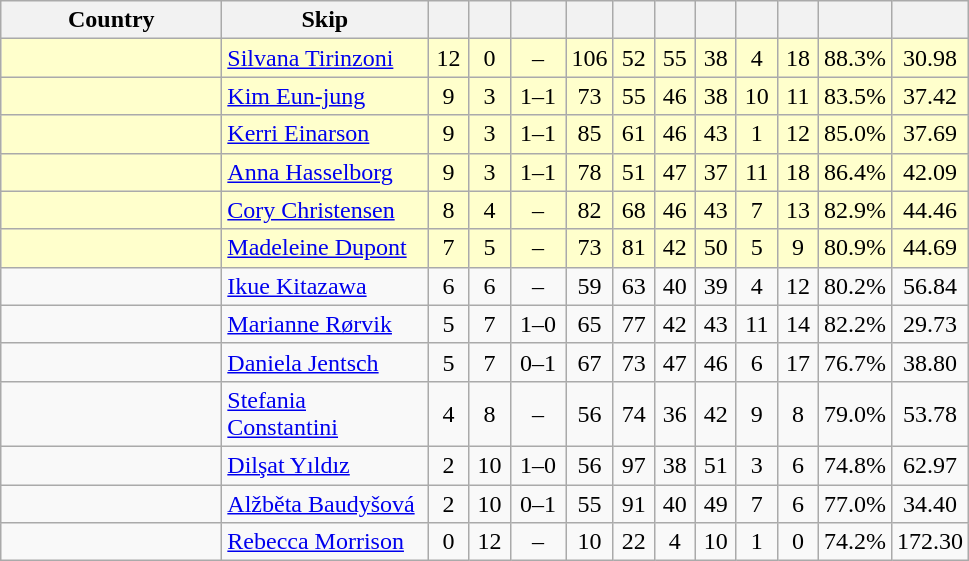<table class=wikitable  style="text-align:center;">
<tr>
<th width=140>Country</th>
<th width=130>Skip</th>
<th width=20></th>
<th width=20></th>
<th width=30></th>
<th width=20></th>
<th width=20></th>
<th width=20></th>
<th width=20></th>
<th width=20></th>
<th width=20></th>
<th width=20></th>
<th width=20></th>
</tr>
<tr bgcolor=#ffffcc>
<td style="text-align:left;"></td>
<td style="text-align:left;"><a href='#'>Silvana Tirinzoni</a></td>
<td>12</td>
<td>0</td>
<td>–</td>
<td>106</td>
<td>52</td>
<td>55</td>
<td>38</td>
<td>4</td>
<td>18</td>
<td>88.3%</td>
<td>30.98</td>
</tr>
<tr bgcolor=#ffffcc>
<td style="text-align:left;"></td>
<td style="text-align:left;"><a href='#'>Kim Eun-jung</a></td>
<td>9</td>
<td>3</td>
<td>1–1</td>
<td>73</td>
<td>55</td>
<td>46</td>
<td>38</td>
<td>10</td>
<td>11</td>
<td>83.5%</td>
<td>37.42</td>
</tr>
<tr bgcolor=#ffffcc>
<td style="text-align:left;"></td>
<td style="text-align:left;"><a href='#'>Kerri Einarson</a></td>
<td>9</td>
<td>3</td>
<td>1–1</td>
<td>85</td>
<td>61</td>
<td>46</td>
<td>43</td>
<td>1</td>
<td>12</td>
<td>85.0%</td>
<td>37.69</td>
</tr>
<tr bgcolor=#ffffcc>
<td style="text-align:left;"></td>
<td style="text-align:left;"><a href='#'>Anna Hasselborg</a></td>
<td>9</td>
<td>3</td>
<td>1–1</td>
<td>78</td>
<td>51</td>
<td>47</td>
<td>37</td>
<td>11</td>
<td>18</td>
<td>86.4%</td>
<td>42.09</td>
</tr>
<tr bgcolor=#ffffcc>
<td style="text-align:left;"></td>
<td style="text-align:left;"><a href='#'>Cory Christensen</a></td>
<td>8</td>
<td>4</td>
<td>–</td>
<td>82</td>
<td>68</td>
<td>46</td>
<td>43</td>
<td>7</td>
<td>13</td>
<td>82.9%</td>
<td>44.46</td>
</tr>
<tr bgcolor=#ffffcc>
<td style="text-align:left;"></td>
<td style="text-align:left;"><a href='#'>Madeleine Dupont</a></td>
<td>7</td>
<td>5</td>
<td>–</td>
<td>73</td>
<td>81</td>
<td>42</td>
<td>50</td>
<td>5</td>
<td>9</td>
<td>80.9%</td>
<td>44.69</td>
</tr>
<tr>
<td style="text-align:left;"></td>
<td style="text-align:left;"><a href='#'>Ikue Kitazawa</a></td>
<td>6</td>
<td>6</td>
<td>–</td>
<td>59</td>
<td>63</td>
<td>40</td>
<td>39</td>
<td>4</td>
<td>12</td>
<td>80.2%</td>
<td>56.84</td>
</tr>
<tr>
<td style="text-align:left;"></td>
<td style="text-align:left;"><a href='#'>Marianne Rørvik</a></td>
<td>5</td>
<td>7</td>
<td>1–0</td>
<td>65</td>
<td>77</td>
<td>42</td>
<td>43</td>
<td>11</td>
<td>14</td>
<td>82.2%</td>
<td>29.73</td>
</tr>
<tr>
<td style="text-align:left;"></td>
<td style="text-align:left;"><a href='#'>Daniela Jentsch</a></td>
<td>5</td>
<td>7</td>
<td>0–1</td>
<td>67</td>
<td>73</td>
<td>47</td>
<td>46</td>
<td>6</td>
<td>17</td>
<td>76.7%</td>
<td>38.80</td>
</tr>
<tr>
<td style="text-align:left;"></td>
<td style="text-align:left;"><a href='#'>Stefania Constantini</a></td>
<td>4</td>
<td>8</td>
<td>–</td>
<td>56</td>
<td>74</td>
<td>36</td>
<td>42</td>
<td>9</td>
<td>8</td>
<td>79.0%</td>
<td>53.78</td>
</tr>
<tr>
<td style="text-align:left;"></td>
<td style="text-align:left;"><a href='#'>Dilşat Yıldız</a></td>
<td>2</td>
<td>10</td>
<td>1–0</td>
<td>56</td>
<td>97</td>
<td>38</td>
<td>51</td>
<td>3</td>
<td>6</td>
<td>74.8%</td>
<td>62.97</td>
</tr>
<tr>
<td style="text-align:left;"></td>
<td style="text-align:left;"><a href='#'>Alžběta Baudyšová</a></td>
<td>2</td>
<td>10</td>
<td>0–1</td>
<td>55</td>
<td>91</td>
<td>40</td>
<td>49</td>
<td>7</td>
<td>6</td>
<td>77.0%</td>
<td>34.40</td>
</tr>
<tr>
<td style="text-align:left;"></td>
<td style="text-align:left;"><a href='#'>Rebecca Morrison</a></td>
<td>0</td>
<td>12</td>
<td>–</td>
<td>10</td>
<td>22</td>
<td>4</td>
<td>10</td>
<td>1</td>
<td>0</td>
<td>74.2%</td>
<td>172.30</td>
</tr>
</table>
